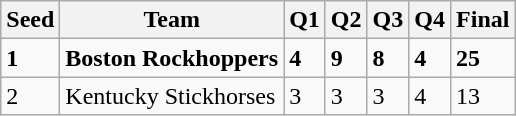<table class="wikitable">
<tr>
<th>Seed</th>
<th>Team</th>
<th>Q1</th>
<th>Q2</th>
<th>Q3</th>
<th>Q4</th>
<th>Final</th>
</tr>
<tr>
<td><strong>1</strong></td>
<td><strong>Boston Rockhoppers</strong></td>
<td><strong>4</strong></td>
<td><strong>9</strong></td>
<td><strong>8</strong></td>
<td><strong>4</strong></td>
<td><strong>25</strong></td>
</tr>
<tr>
<td>2</td>
<td>Kentucky Stickhorses</td>
<td>3</td>
<td>3</td>
<td>3</td>
<td>4</td>
<td>13</td>
</tr>
</table>
